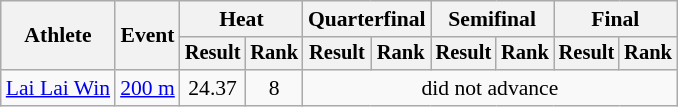<table class=wikitable style="font-size:90%">
<tr>
<th rowspan="2">Athlete</th>
<th rowspan="2">Event</th>
<th colspan="2">Heat</th>
<th colspan="2">Quarterfinal</th>
<th colspan="2">Semifinal</th>
<th colspan="2">Final</th>
</tr>
<tr style="font-size:95%">
<th>Result</th>
<th>Rank</th>
<th>Result</th>
<th>Rank</th>
<th>Result</th>
<th>Rank</th>
<th>Result</th>
<th>Rank</th>
</tr>
<tr align=center>
<td align=left><a href='#'>Lai Lai Win</a></td>
<td align=left><a href='#'>200 m</a></td>
<td>24.37</td>
<td>8</td>
<td colspan=6>did not advance</td>
</tr>
</table>
